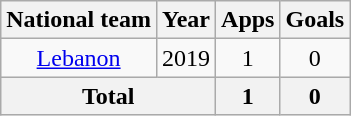<table class="wikitable" style="text-align:center">
<tr>
<th>National team</th>
<th>Year</th>
<th>Apps</th>
<th>Goals</th>
</tr>
<tr>
<td rowspan="1"><a href='#'>Lebanon</a></td>
<td>2019</td>
<td>1</td>
<td>0</td>
</tr>
<tr>
<th colspan="2">Total</th>
<th>1</th>
<th>0</th>
</tr>
</table>
